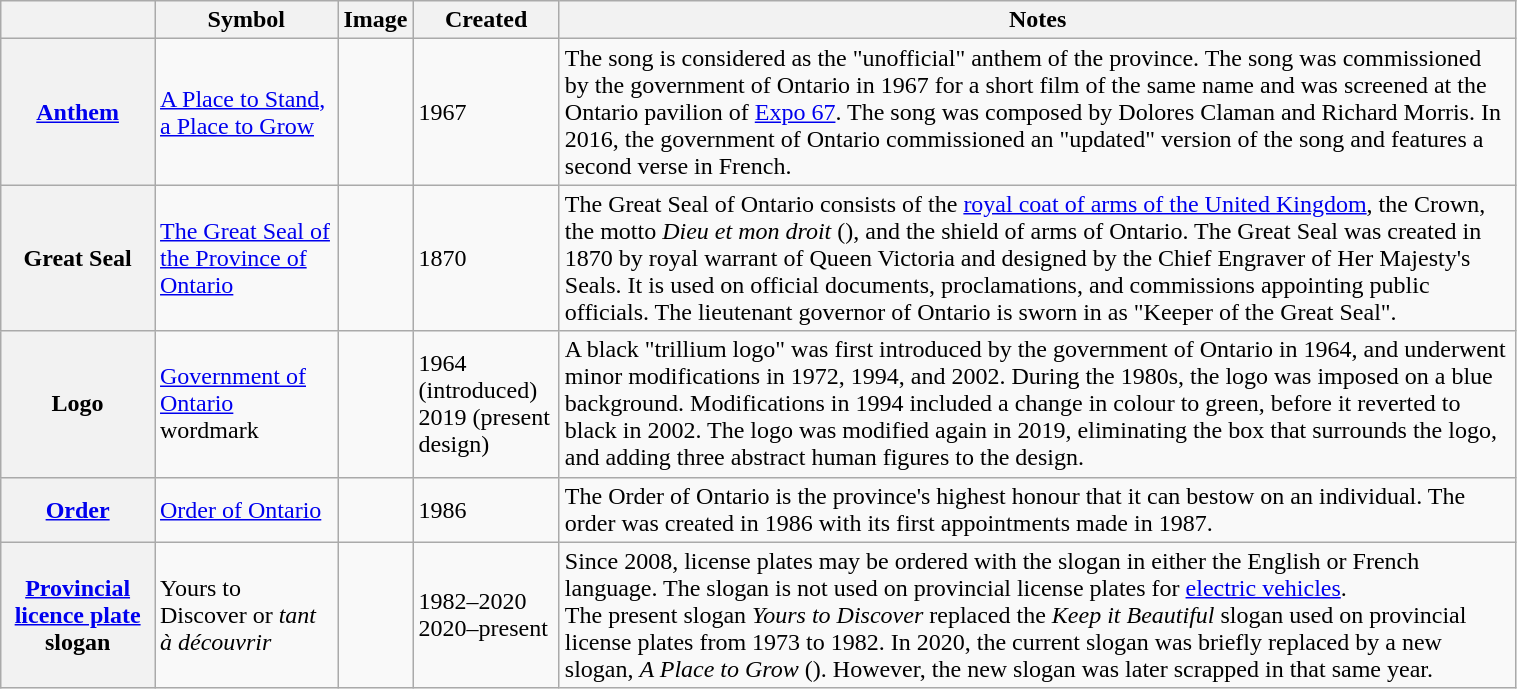<table class="wikitable" style="width:80%;">
<tr>
<th></th>
<th>Symbol</th>
<th>Image</th>
<th>Created</th>
<th>Notes</th>
</tr>
<tr>
<th><a href='#'>Anthem</a></th>
<td><a href='#'>A Place to Stand, a Place to Grow</a></td>
<td></td>
<td>1967</td>
<td>The song is considered as the "unofficial" anthem of the province. The song was commissioned by the government of Ontario in 1967 for a short film of the same name and was screened at the Ontario pavilion of <a href='#'>Expo 67</a>. The song was composed by Dolores Claman and Richard Morris. In 2016, the government of Ontario commissioned an "updated" version of the song and features a second verse in French.</td>
</tr>
<tr>
<th>Great Seal</th>
<td><a href='#'>The Great Seal of the Province of Ontario</a></td>
<td></td>
<td>1870</td>
<td>The Great Seal of Ontario consists of the <a href='#'>royal coat of arms of the United Kingdom</a>, the Crown, the motto <em>Dieu et mon droit</em> (), and the shield of arms of Ontario. The Great Seal was created in 1870 by royal warrant of Queen Victoria and designed by the Chief Engraver of Her Majesty's Seals. It is used on official documents, proclamations, and commissions appointing public officials. The lieutenant governor of Ontario is sworn in as "Keeper of the Great Seal".</td>
</tr>
<tr>
<th>Logo</th>
<td><a href='#'>Government of Ontario</a> wordmark</td>
<td></td>
<td>1964 (introduced)<br>2019 (present design)</td>
<td>A black "trillium logo" was first introduced by the government of Ontario in 1964, and underwent minor modifications in 1972, 1994, and 2002. During the 1980s, the logo was imposed on a blue background. Modifications in 1994 included a change in colour to green, before it reverted to black in 2002. The logo was modified again in 2019, eliminating the box that surrounds the logo, and adding three abstract human figures to the design.</td>
</tr>
<tr>
<th><a href='#'>Order</a></th>
<td><a href='#'>Order of Ontario</a></td>
<td></td>
<td>1986</td>
<td>The Order of Ontario is the province's highest honour that it can bestow on an individual. The order was created in 1986 with its first appointments made in 1987.</td>
</tr>
<tr>
<th><a href='#'>Provincial licence plate</a>  slogan</th>
<td>Yours to Discover or <em>tant à découvrir</em></td>
<td> </td>
<td>1982–2020<br>2020–present</td>
<td>Since 2008, license plates may be ordered with the slogan in either the English or French language. The slogan is not used on provincial license plates for <a href='#'>electric vehicles</a>.<br>The present slogan <em>Yours to Discover</em> replaced the <em>Keep it Beautiful</em> slogan used on provincial license plates from 1973 to 1982. In 2020, the current slogan was briefly replaced by a new slogan, <em>A Place to Grow</em> (). However, the new slogan was later scrapped in that same year.</td>
</tr>
</table>
